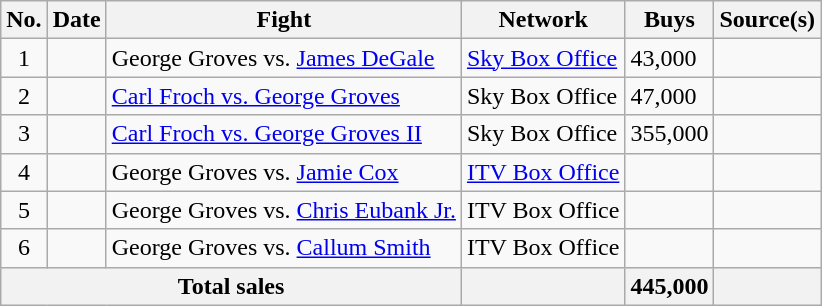<table class="wikitable sortable">
<tr>
<th>No.</th>
<th>Date</th>
<th>Fight</th>
<th>Network</th>
<th>Buys</th>
<th class="unsortable">Source(s)</th>
</tr>
<tr>
<td align=center>1</td>
<td></td>
<td>George Groves vs. <a href='#'>James DeGale</a></td>
<td><a href='#'>Sky Box Office</a></td>
<td>43,000</td>
<td></td>
</tr>
<tr>
<td align=center>2</td>
<td></td>
<td><a href='#'>Carl Froch vs. George Groves</a></td>
<td>Sky Box Office</td>
<td>47,000</td>
<td></td>
</tr>
<tr>
<td align=center>3</td>
<td></td>
<td><a href='#'>Carl Froch vs. George Groves II</a></td>
<td>Sky Box Office</td>
<td>355,000</td>
<td></td>
</tr>
<tr>
<td align=center>4</td>
<td></td>
<td>George Groves vs. <a href='#'>Jamie Cox</a></td>
<td><a href='#'>ITV Box Office</a></td>
<td></td>
<td></td>
</tr>
<tr>
<td align=center>5</td>
<td></td>
<td>George Groves vs. <a href='#'>Chris Eubank Jr.</a></td>
<td>ITV Box Office</td>
<td></td>
<td></td>
</tr>
<tr>
<td align=center>6</td>
<td></td>
<td>George Groves vs. <a href='#'>Callum Smith</a></td>
<td>ITV Box Office</td>
<td></td>
<td></td>
</tr>
<tr>
<th colspan="3">Total sales</th>
<th></th>
<th>445,000</th>
<th></th>
</tr>
</table>
